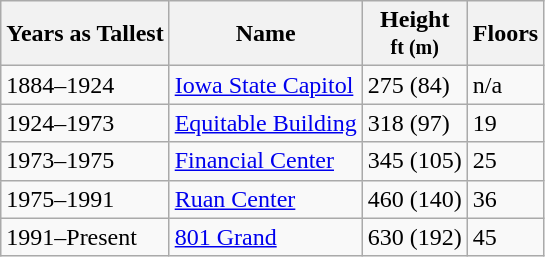<table class="wikitable sortable">
<tr>
<th>Years as Tallest</th>
<th>Name</th>
<th>Height<br><small>ft (m)</small></th>
<th>Floors</th>
</tr>
<tr>
<td>1884–1924</td>
<td><a href='#'>Iowa State Capitol</a></td>
<td>275 (84)</td>
<td>n/a</td>
</tr>
<tr>
<td>1924–1973</td>
<td><a href='#'>Equitable Building</a></td>
<td>318 (97)</td>
<td>19</td>
</tr>
<tr>
<td>1973–1975</td>
<td><a href='#'>Financial Center</a></td>
<td>345 (105)</td>
<td>25</td>
</tr>
<tr>
<td>1975–1991</td>
<td><a href='#'>Ruan Center</a></td>
<td>460 (140)</td>
<td>36</td>
</tr>
<tr>
<td>1991–Present</td>
<td><a href='#'>801 Grand</a></td>
<td>630 (192)</td>
<td>45</td>
</tr>
</table>
